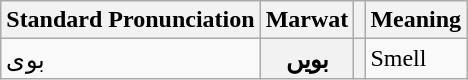<table class="wikitable">
<tr>
<th>Standard Pronunciation</th>
<th>Marwat</th>
<th></th>
<th>Meaning</th>
</tr>
<tr>
<td>بوی<br></td>
<th>بویں <br></th>
<th></th>
<td>Smell</td>
</tr>
</table>
